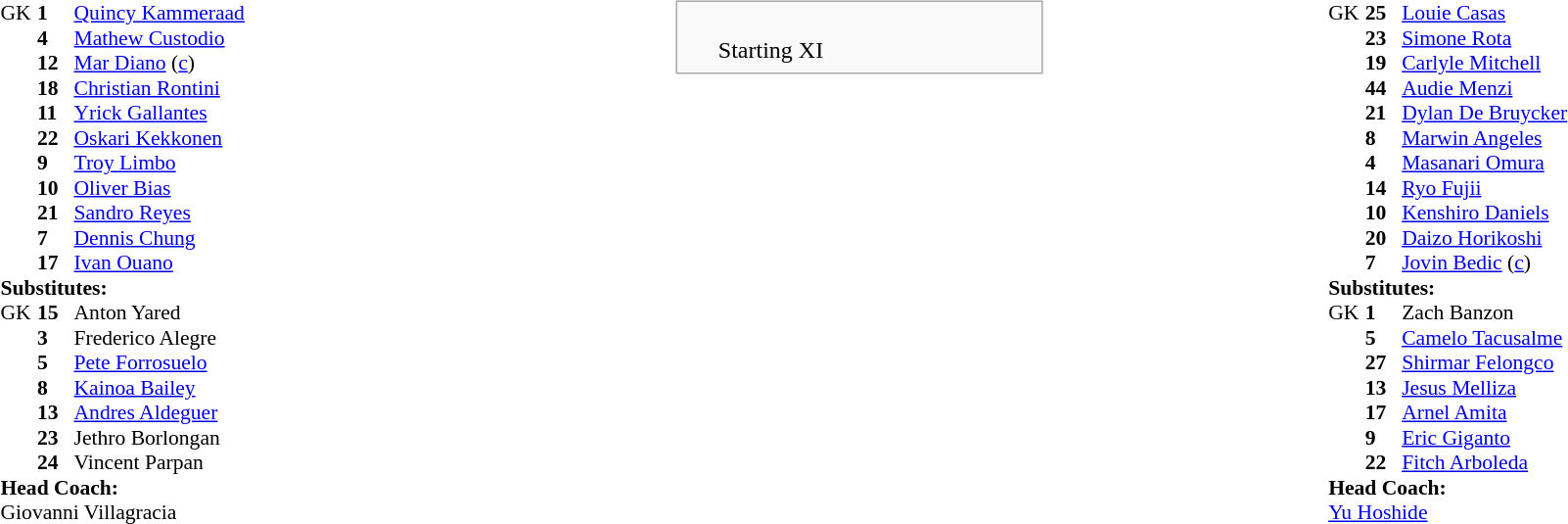<table style="width:100%">
<tr>
<td style=vertical-align:top; width=40%"><br><table style="font-size:90%" cellspacing="0" cellpadding="0">
<tr>
<th width=25></th>
<th width=25></th>
</tr>
<tr>
<td>GK</td>
<td><strong>1</strong></td>
<td> <a href='#'>Quincy Kammeraad</a></td>
</tr>
<tr>
<td></td>
<td><strong>4</strong></td>
<td> <a href='#'>Mathew Custodio</a></td>
</tr>
<tr>
<td></td>
<td><strong>12</strong></td>
<td> <a href='#'>Mar Diano</a> (<a href='#'>c</a>)</td>
</tr>
<tr>
<td></td>
<td><strong>18</strong></td>
<td> <a href='#'>Christian Rontini</a></td>
</tr>
<tr>
<td></td>
<td><strong>11</strong></td>
<td> <a href='#'>Yrick Gallantes</a></td>
</tr>
<tr>
<td></td>
<td><strong>22</strong></td>
<td> <a href='#'>Oskari Kekkonen</a></td>
</tr>
<tr>
<td></td>
<td><strong>9</strong></td>
<td> <a href='#'>Troy Limbo</a></td>
</tr>
<tr>
<td></td>
<td><strong>10</strong></td>
<td> <a href='#'>Oliver Bias</a></td>
</tr>
<tr>
<td></td>
<td><strong>21</strong></td>
<td> <a href='#'>Sandro Reyes</a></td>
</tr>
<tr>
<td></td>
<td><strong>7</strong></td>
<td> <a href='#'>Dennis Chung</a></td>
</tr>
<tr>
<td></td>
<td><strong>17</strong></td>
<td> <a href='#'>Ivan Ouano</a></td>
<td></td>
<td></td>
</tr>
<tr>
<td colspan=3><strong>Substitutes:</strong></td>
</tr>
<tr>
<td>GK</td>
<td><strong>15</strong></td>
<td> Anton Yared</td>
</tr>
<tr>
<td></td>
<td><strong>3</strong></td>
<td> Frederico Alegre</td>
</tr>
<tr>
<td></td>
<td><strong>5</strong></td>
<td> <a href='#'>Pete Forrosuelo</a></td>
</tr>
<tr>
<td></td>
<td><strong>8</strong></td>
<td> <a href='#'>Kainoa Bailey</a></td>
<td></td>
<td></td>
</tr>
<tr>
<td></td>
<td><strong>13</strong></td>
<td> <a href='#'>Andres Aldeguer</a></td>
</tr>
<tr>
<td></td>
<td><strong>23</strong></td>
<td> Jethro Borlongan</td>
</tr>
<tr>
<td></td>
<td><strong>24</strong></td>
<td> Vincent Parpan</td>
</tr>
<tr>
<td colspan=3><strong>Head Coach:</strong></td>
</tr>
<tr>
<td colspan=4> Giovanni Villagracia</td>
</tr>
</table>
</td>
<td valign="top"><br><table role="presentation" class="infobox" style="width:250px;">
<tr>
<td style="text-align:center;"><br>






















Starting XI</td>
<td style="vertical-align:top; width:50%"></td>
</tr>
</table>
</td>
<td style="vertical-align:top; width:50%"><br><table style="font-size:90%;margin:auto" cellspacing="0" cellpadding="0">
<tr>
<th width=25></th>
<th width=25></th>
</tr>
<tr>
<td>GK</td>
<td><strong>25</strong></td>
<td> <a href='#'>Louie Casas</a></td>
</tr>
<tr>
<td></td>
<td><strong>23</strong></td>
<td> <a href='#'>Simone Rota</a></td>
</tr>
<tr>
<td></td>
<td><strong>19</strong></td>
<td> <a href='#'>Carlyle Mitchell</a></td>
</tr>
<tr>
<td></td>
<td><strong>44</strong></td>
<td> <a href='#'>Audie Menzi</a></td>
</tr>
<tr>
<td></td>
<td><strong>21</strong></td>
<td> <a href='#'>Dylan De Bruycker</a></td>
<td></td>
</tr>
<tr>
<td></td>
<td><strong>8</strong></td>
<td> <a href='#'>Marwin Angeles</a></td>
<td></td>
<td></td>
</tr>
<tr>
<td></td>
<td><strong>4</strong></td>
<td> <a href='#'>Masanari Omura</a></td>
<td></td>
<td></td>
</tr>
<tr>
<td></td>
<td><strong>14</strong></td>
<td> <a href='#'>Ryo Fujii</a></td>
</tr>
<tr>
<td></td>
<td><strong>10</strong></td>
<td> <a href='#'>Kenshiro Daniels</a></td>
<td></td>
<td></td>
</tr>
<tr>
<td></td>
<td><strong>20</strong></td>
<td> <a href='#'>Daizo Horikoshi</a></td>
<td></td>
</tr>
<tr>
<td></td>
<td><strong>7</strong></td>
<td> <a href='#'>Jovin Bedic</a> (<a href='#'>c</a>)</td>
</tr>
<tr>
<td colspan=3><strong>Substitutes:</strong></td>
</tr>
<tr>
<td>GK</td>
<td><strong>1</strong></td>
<td> Zach Banzon</td>
</tr>
<tr>
<td></td>
<td><strong>5</strong></td>
<td> <a href='#'>Camelo Tacusalme</a></td>
</tr>
<tr>
<td></td>
<td><strong>27</strong></td>
<td> <a href='#'>Shirmar Felongco</a></td>
<td></td>
<td></td>
</tr>
<tr>
<td></td>
<td><strong>13</strong></td>
<td> <a href='#'>Jesus Melliza</a></td>
<td></td>
<td></td>
</tr>
<tr>
<td></td>
<td><strong>17</strong></td>
<td> <a href='#'>Arnel Amita</a></td>
<td></td>
<td></td>
</tr>
<tr>
<td></td>
<td><strong>9</strong></td>
<td> <a href='#'>Eric Giganto</a></td>
</tr>
<tr>
<td></td>
<td><strong>22</strong></td>
<td> <a href='#'>Fitch Arboleda</a></td>
</tr>
<tr>
<td colspan=3><strong>Head Coach:</strong></td>
</tr>
<tr>
<td colspan=4> <a href='#'>Yu Hoshide</a></td>
</tr>
</table>
</td>
</tr>
</table>
